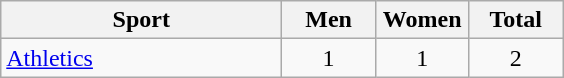<table class="wikitable sortable" style="text-align:center;">
<tr>
<th width=180>Sport</th>
<th width=55>Men</th>
<th width=55>Women</th>
<th width=55>Total</th>
</tr>
<tr>
<td align=left><a href='#'>Athletics</a></td>
<td>1</td>
<td>1</td>
<td>2</td>
</tr>
</table>
